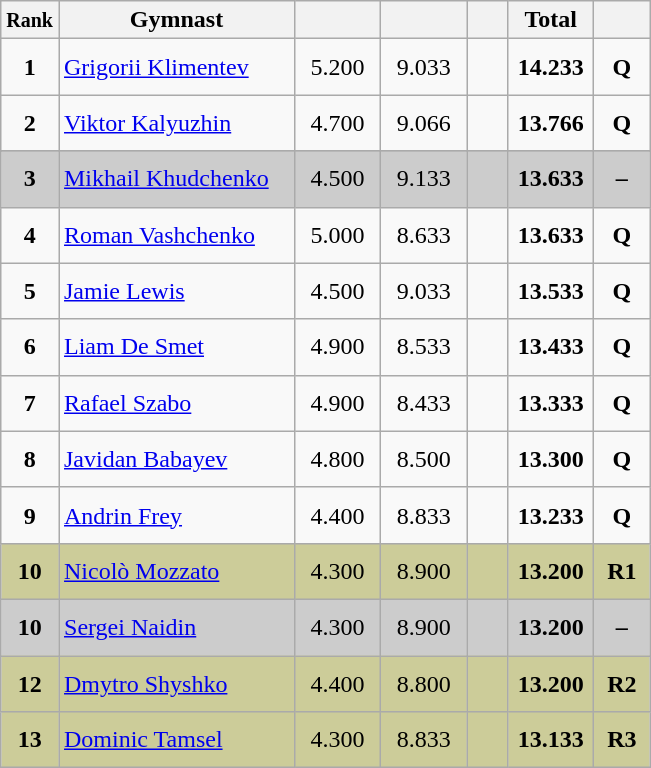<table style="text-align:center;" class="wikitable sortable">
<tr>
<th scope="col" style="width:15px;"><small>Rank</small></th>
<th scope="col" style="width:150px;">Gymnast</th>
<th scope="col" style="width:50px;"><small></small></th>
<th scope="col" style="width:50px;"><small></small></th>
<th scope="col" style="width:20px;"><small></small></th>
<th scope="col" style="width:50px;">Total</th>
<th scope="col" style="width:30px;"><small></small></th>
</tr>
<tr>
<td scope="row" style="text-align:center"><strong>1</strong></td>
<td style="height:30px; text-align:left;"> <a href='#'>Grigorii Klimentev</a></td>
<td>5.200</td>
<td>9.033</td>
<td></td>
<td><strong>14.233</strong></td>
<td><strong>Q</strong></td>
</tr>
<tr>
<td scope="row" style="text-align:center"><strong>2</strong></td>
<td style="height:30px; text-align:left;"> <a href='#'>Viktor Kalyuzhin</a></td>
<td>4.700</td>
<td>9.066</td>
<td></td>
<td><strong>13.766</strong></td>
<td><strong>Q</strong></td>
</tr>
<tr>
</tr>
<tr style="background:#cccccc;">
<td scope="row" style="text-align:center"><strong>3</strong></td>
<td style="height:30px; text-align:left;"> <a href='#'>Mikhail Khudchenko</a></td>
<td>4.500</td>
<td>9.133</td>
<td></td>
<td><strong>13.633</strong></td>
<td><strong>–</strong></td>
</tr>
<tr>
<td scope="row" style="text-align:center"><strong>4</strong></td>
<td style="height:30px; text-align:left;"> <a href='#'>Roman Vashchenko</a></td>
<td>5.000</td>
<td>8.633</td>
<td></td>
<td><strong>13.633</strong></td>
<td><strong>Q</strong></td>
</tr>
<tr>
<td scope="row" style="text-align:center"><strong>5</strong></td>
<td style="height:30px; text-align:left;"> <a href='#'>Jamie Lewis</a></td>
<td>4.500</td>
<td>9.033</td>
<td></td>
<td><strong>13.533</strong></td>
<td><strong>Q</strong></td>
</tr>
<tr>
<td scope="row" style="text-align:center"><strong>6</strong></td>
<td style="height:30px; text-align:left;"> <a href='#'>Liam De Smet</a></td>
<td>4.900</td>
<td>8.533</td>
<td></td>
<td><strong>13.433</strong></td>
<td><strong>Q</strong></td>
</tr>
<tr>
<td scope="row" style="text-align:center"><strong>7</strong></td>
<td style="height:30px; text-align:left;"> <a href='#'>Rafael Szabo</a></td>
<td>4.900</td>
<td>8.433</td>
<td></td>
<td><strong>13.333</strong></td>
<td><strong>Q</strong></td>
</tr>
<tr>
<td scope="row" style="text-align:center"><strong>8</strong></td>
<td style="height:30px; text-align:left;"> <a href='#'>Javidan Babayev</a></td>
<td>4.800</td>
<td>8.500</td>
<td></td>
<td><strong>13.300</strong></td>
<td><strong>Q</strong></td>
</tr>
<tr>
<td scope="row" style="text-align:center"><strong>9</strong></td>
<td style="height:30px; text-align:left;"> <a href='#'>Andrin Frey</a></td>
<td>4.400</td>
<td>8.833</td>
<td></td>
<td><strong>13.233</strong></td>
<td><strong>Q</strong></td>
</tr>
<tr style="background:#cccc99;">
<td scope="row" style="text-align:center"><strong>10</strong></td>
<td style="height:30px; text-align:left;"> <a href='#'>Nicolò Mozzato</a></td>
<td>4.300</td>
<td>8.900</td>
<td></td>
<td><strong>13.200</strong></td>
<td><strong>R1</strong></td>
</tr>
<tr style="background:#cccccc;">
<td scope="row" style="text-align:center"><strong>10</strong></td>
<td style="height:30px; text-align:left;"> <a href='#'>Sergei Naidin</a></td>
<td>4.300</td>
<td>8.900</td>
<td></td>
<td><strong>13.200</strong></td>
<td><strong>–</strong></td>
</tr>
<tr style="background:#cccc99;">
<td scope="row" style="text-align:center"><strong>12</strong></td>
<td style="height:30px; text-align:left;"> <a href='#'>Dmytro Shyshko</a></td>
<td>4.400</td>
<td>8.800</td>
<td></td>
<td><strong>13.200</strong></td>
<td><strong>R2</strong></td>
</tr>
<tr style="background:#cccc99;">
<td scope="row" style="text-align:center"><strong>13</strong></td>
<td style="height:30px; text-align:left;"> <a href='#'>Dominic Tamsel</a></td>
<td>4.300</td>
<td>8.833</td>
<td></td>
<td><strong>13.133</strong></td>
<td><strong>R3</strong></td>
</tr>
</table>
